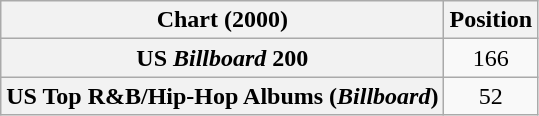<table class="wikitable sortable plainrowheaders" style="text-align:center">
<tr>
<th scope="col">Chart (2000)</th>
<th scope="col">Position</th>
</tr>
<tr>
<th scope="row">US <em>Billboard</em> 200</th>
<td>166</td>
</tr>
<tr>
<th scope="row">US Top R&B/Hip-Hop Albums (<em>Billboard</em>)</th>
<td>52</td>
</tr>
</table>
